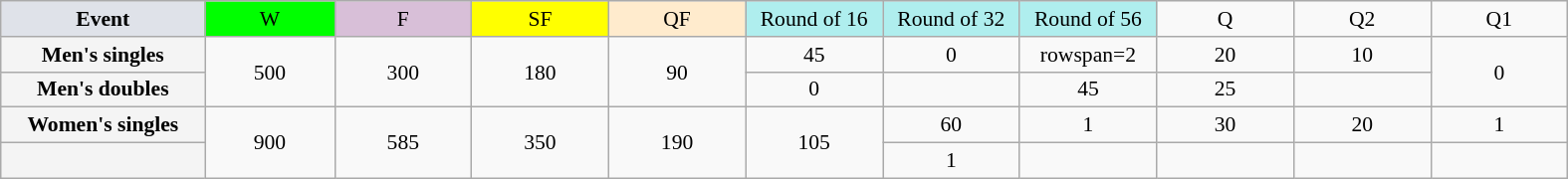<table class=wikitable style=font-size:90%;text-align:center>
<tr>
<td style="width:130px; background:#dfe2e9;"><strong>Event</strong></td>
<td style="width:80px; background:lime;">W</td>
<td style="width:85px; background:thistle;">F</td>
<td style="width:85px; background:#ff0;">SF</td>
<td style="width:85px; background:#ffebcd;">QF</td>
<td style="width:85px; background:#afeeee;">Round of 16</td>
<td style="width:85px; background:#afeeee;">Round of 32</td>
<td style="width:85px; background:#afeeee;">Round of 56</td>
<td style="width:85px;">Q</td>
<td style="width:85px;">Q2</td>
<td style="width:85px;">Q1</td>
</tr>
<tr>
<th style="background:#f4f4f4;">Men's singles</th>
<td rowspan=2>500</td>
<td rowspan=2>300</td>
<td rowspan=2>180</td>
<td rowspan=2>90</td>
<td>45</td>
<td>0</td>
<td>rowspan=2 </td>
<td>20</td>
<td>10</td>
<td rowspan=2>0</td>
</tr>
<tr>
<th style="background:#f4f4f4;">Men's doubles</th>
<td>0</td>
<td></td>
<td>45</td>
<td>25</td>
</tr>
<tr>
<th style="background:#f4f4f4;">Women's singles</th>
<td rowspan=2>900</td>
<td rowspan=2>585</td>
<td rowspan=2>350</td>
<td rowspan=2>190</td>
<td rowspan=2>105</td>
<td>60</td>
<td>1</td>
<td>30</td>
<td>20</td>
<td>1</td>
</tr>
<tr>
<th style="background:#f4f4f4;"></th>
<td>1</td>
<td></td>
<td></td>
<td></td>
<td></td>
</tr>
</table>
